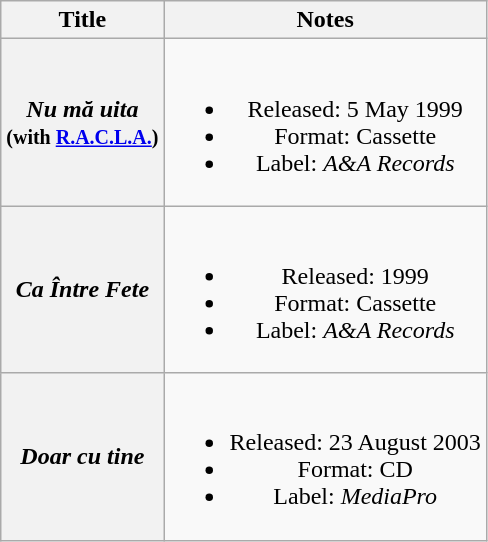<table class="wikitable plainrowheaders" style="text-align:center;">
<tr>
<th scope="col">Title</th>
<th scope="col">Notes</th>
</tr>
<tr>
<th><em>Nu mă uita</em><br><small>(with <a href='#'>R.A.C.L.A.</a>)</small></th>
<td><br><ul><li>Released: 5 May 1999</li><li>Format: Cassette</li><li>Label: <em>A&A Records</em></li></ul></td>
</tr>
<tr>
<th><em>Ca Între Fete</em></th>
<td><br><ul><li>Released: 1999</li><li>Format: Cassette</li><li>Label: <em>A&A Records</em></li></ul></td>
</tr>
<tr>
<th><em>Doar cu tine</em></th>
<td><br><ul><li>Released: 23 August 2003</li><li>Format: CD</li><li>Label: <em>MediaPro</em></li></ul></td>
</tr>
</table>
